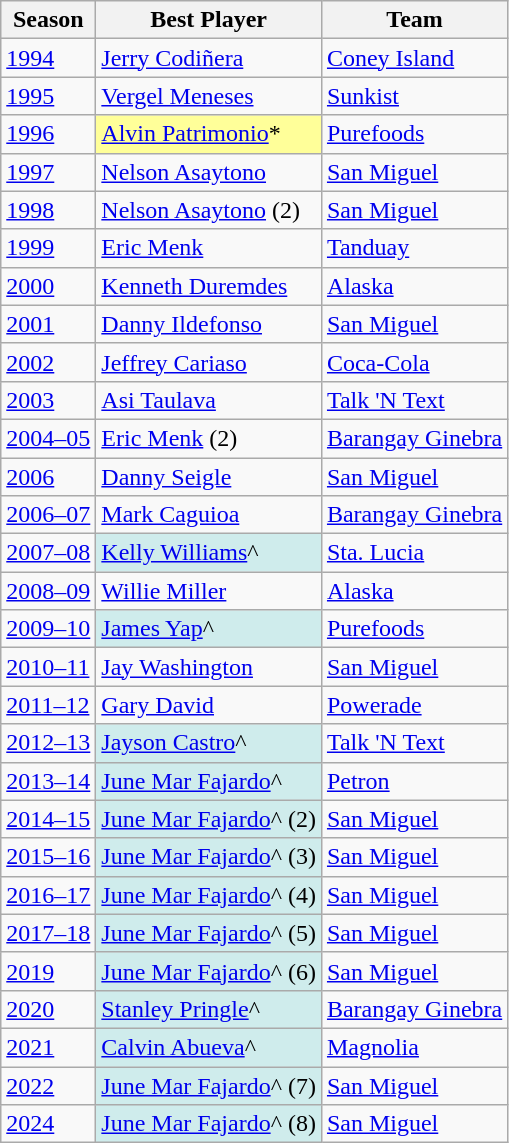<table class="wikitable">
<tr>
<th>Season</th>
<th>Best Player</th>
<th>Team</th>
</tr>
<tr>
<td><a href='#'>1994</a></td>
<td><a href='#'>Jerry Codiñera</a></td>
<td><a href='#'>Coney Island</a></td>
</tr>
<tr>
<td><a href='#'>1995</a></td>
<td><a href='#'>Vergel Meneses</a></td>
<td><a href='#'>Sunkist</a></td>
</tr>
<tr>
<td><a href='#'>1996</a></td>
<td !scope="row" style="background-color:#FFFF99"><a href='#'>Alvin Patrimonio</a>*</td>
<td><a href='#'>Purefoods</a></td>
</tr>
<tr>
<td><a href='#'>1997</a></td>
<td><a href='#'>Nelson Asaytono</a></td>
<td><a href='#'>San Miguel</a></td>
</tr>
<tr>
<td><a href='#'>1998</a></td>
<td><a href='#'>Nelson Asaytono</a> (2)</td>
<td><a href='#'>San Miguel</a></td>
</tr>
<tr>
<td><a href='#'>1999</a></td>
<td><a href='#'>Eric Menk</a></td>
<td><a href='#'>Tanduay</a></td>
</tr>
<tr>
<td><a href='#'>2000</a></td>
<td><a href='#'>Kenneth Duremdes</a></td>
<td><a href='#'>Alaska</a></td>
</tr>
<tr>
<td><a href='#'>2001</a></td>
<td><a href='#'>Danny Ildefonso</a></td>
<td><a href='#'>San Miguel</a></td>
</tr>
<tr>
<td><a href='#'>2002</a></td>
<td><a href='#'>Jeffrey Cariaso</a></td>
<td><a href='#'>Coca-Cola</a></td>
</tr>
<tr>
<td><a href='#'>2003</a></td>
<td><a href='#'>Asi Taulava</a></td>
<td><a href='#'>Talk 'N Text</a></td>
</tr>
<tr>
<td><a href='#'>2004–05</a></td>
<td><a href='#'>Eric Menk</a> (2)</td>
<td><a href='#'>Barangay Ginebra</a></td>
</tr>
<tr>
<td><a href='#'>2006</a></td>
<td><a href='#'>Danny Seigle</a></td>
<td><a href='#'>San Miguel</a></td>
</tr>
<tr>
<td><a href='#'>2006–07</a></td>
<td><a href='#'>Mark Caguioa</a></td>
<td><a href='#'>Barangay Ginebra</a></td>
</tr>
<tr>
<td><a href='#'>2007–08</a></td>
<td style="background-color:#CFECEC"><a href='#'>Kelly Williams</a>^</td>
<td><a href='#'>Sta. Lucia</a></td>
</tr>
<tr>
<td><a href='#'>2008–09</a></td>
<td><a href='#'>Willie Miller</a></td>
<td><a href='#'>Alaska</a></td>
</tr>
<tr>
<td><a href='#'>2009–10</a></td>
<td style="background-color:#CFECEC"><a href='#'>James Yap</a>^</td>
<td><a href='#'>Purefoods</a></td>
</tr>
<tr>
<td><a href='#'>2010–11</a></td>
<td><a href='#'>Jay Washington</a></td>
<td><a href='#'>San Miguel</a></td>
</tr>
<tr>
<td><a href='#'>2011–12</a></td>
<td><a href='#'>Gary David</a></td>
<td><a href='#'>Powerade</a></td>
</tr>
<tr>
<td><a href='#'>2012–13</a></td>
<td style="background-color:#CFECEC"><a href='#'>Jayson Castro</a>^</td>
<td><a href='#'>Talk 'N Text</a></td>
</tr>
<tr>
<td><a href='#'>2013–14</a></td>
<td style="background-color:#CFECEC"><a href='#'>June Mar Fajardo</a>^</td>
<td><a href='#'>Petron</a></td>
</tr>
<tr>
<td><a href='#'>2014–15</a></td>
<td style="background-color:#CFECEC"><a href='#'>June Mar Fajardo</a>^ (2)</td>
<td><a href='#'>San Miguel</a></td>
</tr>
<tr>
<td><a href='#'>2015–16</a></td>
<td style="background-color:#CFECEC"><a href='#'>June Mar Fajardo</a>^ (3)</td>
<td><a href='#'>San Miguel</a></td>
</tr>
<tr>
<td><a href='#'>2016–17</a></td>
<td style="background-color:#CFECEC"><a href='#'>June Mar Fajardo</a>^ (4)</td>
<td><a href='#'>San Miguel</a></td>
</tr>
<tr>
<td><a href='#'>2017–18</a></td>
<td style="background-color:#CFECEC"><a href='#'>June Mar Fajardo</a>^ (5)</td>
<td><a href='#'>San Miguel</a></td>
</tr>
<tr>
<td><a href='#'>2019</a></td>
<td style="background-color:#CFECEC"><a href='#'>June Mar Fajardo</a>^ (6)</td>
<td><a href='#'>San Miguel</a></td>
</tr>
<tr>
<td><a href='#'>2020</a></td>
<td style="background-color:#CFECEC"><a href='#'>Stanley Pringle</a>^</td>
<td><a href='#'>Barangay Ginebra</a></td>
</tr>
<tr>
<td><a href='#'>2021</a></td>
<td style="background-color:#CFECEC"><a href='#'>Calvin Abueva</a>^</td>
<td><a href='#'>Magnolia</a></td>
</tr>
<tr>
<td><a href='#'>2022</a></td>
<td style="background-color:#CFECEC"><a href='#'>June Mar Fajardo</a>^ (7)</td>
<td><a href='#'>San Miguel</a></td>
</tr>
<tr>
<td><a href='#'>2024</a></td>
<td style="background-color:#CFECEC"><a href='#'>June Mar Fajardo</a>^ (8)</td>
<td><a href='#'>San Miguel</a></td>
</tr>
</table>
